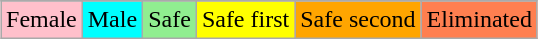<table class="wikitable" style="margin:1em auto; text-align:center;">
<tr>
</tr>
<tr>
<td style="background:pink;">Female</td>
<td style="background:cyan;">Male</td>
<td style="background:lightgreen;" padding-left: 1em;">Safe</td>
<td style="background:yellow;" padding-left: 1em;">Safe first</td>
<td style="background:orange;" padding-left: 1em;">Safe second</td>
<td style="background:coral;" padding-left: 1em;">Eliminated</td>
</tr>
</table>
